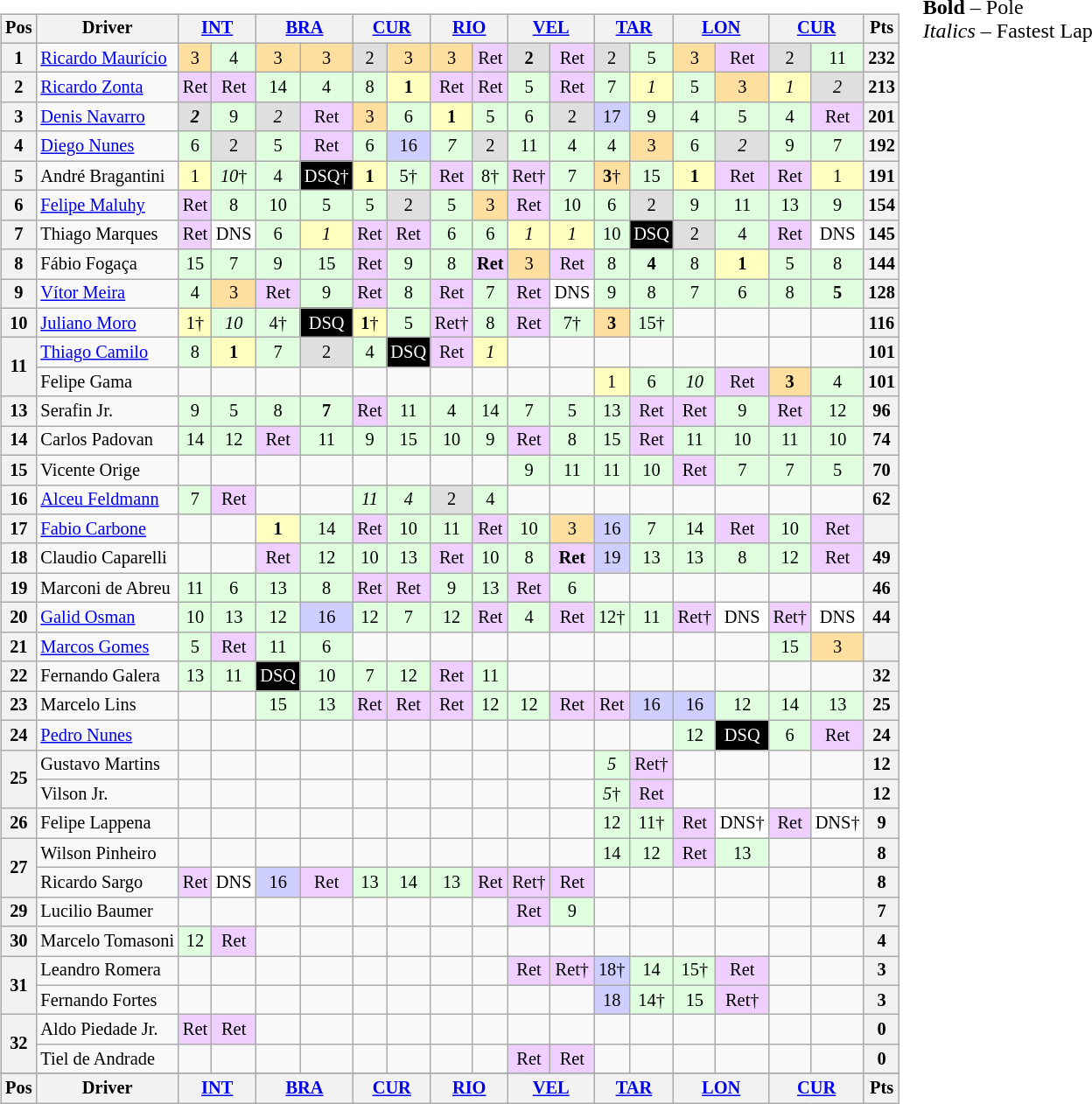<table>
<tr>
<td valign="top"><br><table align="left"| class="wikitable" style="font-size: 85%; text-align: center">
<tr valign="top">
<th valign="middle">Pos</th>
<th valign="middle">Driver</th>
<th colspan=2><a href='#'>INT</a></th>
<th colspan=2><a href='#'>BRA</a></th>
<th colspan=2><a href='#'>CUR</a></th>
<th colspan=2><a href='#'>RIO</a></th>
<th colspan=2><a href='#'>VEL</a></th>
<th colspan=2><a href='#'>TAR</a></th>
<th colspan=2><a href='#'>LON</a></th>
<th colspan=2><a href='#'>CUR</a></th>
<th valign="middle">Pts</th>
</tr>
<tr>
<th>1</th>
<td align=left><a href='#'>Ricardo Maurício</a></td>
<td style="background:#ffdf9f;">3</td>
<td style="background:#dfffdf;">4</td>
<td style="background:#ffdf9f;">3</td>
<td style="background:#ffdf9f;">3</td>
<td style="background:#DFDFDF;">2</td>
<td style="background:#ffdf9f;">3</td>
<td style="background:#ffdf9f;">3</td>
<td style="background:#efcfff;">Ret</td>
<td style="background:#DFDFDF;"><strong>2</strong></td>
<td style="background:#efcfff;">Ret</td>
<td style="background:#DFDFDF;">2</td>
<td style="background:#dfffdf;">5</td>
<td style="background:#ffdf9f;">3</td>
<td style="background:#efcfff;">Ret</td>
<td style="background:#DFDFDF;">2</td>
<td style="background:#dfffdf;">11</td>
<th>232</th>
</tr>
<tr>
<th>2</th>
<td align=left><a href='#'>Ricardo Zonta</a></td>
<td style="background:#efcfff;">Ret</td>
<td style="background:#efcfff;">Ret</td>
<td style="background:#dfffdf;">14</td>
<td style="background:#DFFFDF;">4</td>
<td style="background:#DFFFDF;">8</td>
<td style="background:#FFFFBF;"><strong>1</strong></td>
<td style="background:#efcfff;">Ret</td>
<td style="background:#efcfff;">Ret</td>
<td style="background:#DFFFDF;">5</td>
<td style="background:#efcfff;">Ret</td>
<td style="background:#dfffdf;">7</td>
<td style="background:#FFFFBF;"><em>1</em></td>
<td style="background:#dfffdf;">5</td>
<td style="background:#ffdf9f;">3</td>
<td style="background:#FFFFBF;"><em>1</em></td>
<td style="background:#DFDFDF;"><em>2</em></td>
<th>213</th>
</tr>
<tr>
<th>3</th>
<td align=left><a href='#'>Denis Navarro</a></td>
<td style="background:#DFDFDF;"><strong><em>2</em></strong></td>
<td style="background:#dfffdf;">9</td>
<td style="background:#DFDFDF;"><em>2</em></td>
<td style="background:#efcfff;">Ret</td>
<td style="background:#ffdf9f;">3</td>
<td style="background:#dfffdf;">6</td>
<td style="background:#FFFFBF;"><strong>1</strong></td>
<td style="background:#dfffdf;">5</td>
<td style="background:#dfffdf;">6</td>
<td style="background:#DFDFDF;">2</td>
<td style="background:#cfcfff;">17</td>
<td style="background:#dfffdf;">9</td>
<td style="background:#dfffdf;">4</td>
<td style="background:#dfffdf;">5</td>
<td style="background:#dfffdf;">4</td>
<td style="background:#efcfff;">Ret</td>
<th>201</th>
</tr>
<tr>
<th>4</th>
<td align=left><a href='#'>Diego Nunes</a></td>
<td style="background:#DFFFDF;">6</td>
<td style="background:#DFDFDF;">2</td>
<td style="background:#DFFFDF;">5</td>
<td style="background:#efcfff;">Ret</td>
<td style="background:#DFFFDF;">6</td>
<td style="background:#cfcfff;">16</td>
<td style="background:#DFFFDF;"><em>7</em></td>
<td style="background:#DFDFDF;">2</td>
<td style="background:#DFFFDF;">11</td>
<td style="background:#dfffdf;">4</td>
<td style="background:#dfffdf;">4</td>
<td style="background:#ffdf9f;">3</td>
<td style="background:#dfffdf;">6</td>
<td style="background:#DFDFDF;"><em>2</em></td>
<td style="background:#dfffdf;">9</td>
<td style="background:#dfffdf;">7</td>
<th>192</th>
</tr>
<tr>
<th>5</th>
<td align=left>André Bragantini</td>
<td style="background:#FFFFBF;">1</td>
<td style="background:#DFFFDF;"><em>10</em>†</td>
<td style="background:#dfffdf;">4</td>
<td style="background:black; color:white;">DSQ†</td>
<td style="background:#FFFFBF;"><strong>1</strong></td>
<td style="background:#DFFFDF;">5†</td>
<td style="background:#efcfff;">Ret</td>
<td style="background:#DFFFDF;">8†</td>
<td style="background:#efcfff;">Ret†</td>
<td style="background:#dfffdf;">7</td>
<td style="background:#ffdf9f;"><strong>3</strong>†</td>
<td style="background:#dfffdf;">15</td>
<td style="background:#FFFFBF;"><strong>1</strong></td>
<td style="background:#efcfff;">Ret</td>
<td style="background:#efcfff;">Ret</td>
<td style="background:#FFFFBF;">1</td>
<th>191</th>
</tr>
<tr>
<th>6</th>
<td align=left><a href='#'>Felipe Maluhy</a></td>
<td style="background:#efcfff;">Ret</td>
<td style="background:#dfffdf;">8</td>
<td style="background:#DFFFDF;">10</td>
<td style="background:#DFFFDF;">5</td>
<td style="background:#DFFFDF;">5</td>
<td style="background:#DFDFDF;">2</td>
<td style="background:#dfffdf;">5</td>
<td style="background:#ffdf9f;">3</td>
<td style="background:#efcfff;">Ret</td>
<td style="background:#dfffdf;">10</td>
<td style="background:#dfffdf;">6</td>
<td style="background:#DFDFDF;">2</td>
<td style="background:#dfffdf;">9</td>
<td style="background:#dfffdf;">11</td>
<td style="background:#dfffdf;">13</td>
<td style="background:#dfffdf;">9</td>
<th>154</th>
</tr>
<tr>
<th>7</th>
<td align=left>Thiago Marques</td>
<td style="background:#efcfff;">Ret</td>
<td style="background:#FFFFFF;">DNS</td>
<td style="background:#dfffdf;">6</td>
<td style="background:#FFFFBF;"><em>1</em></td>
<td style="background:#efcfff;">Ret</td>
<td style="background:#efcfff;">Ret</td>
<td style="background:#dfffdf;">6</td>
<td style="background:#dfffdf;">6</td>
<td style="background:#FFFFBF;"><em>1</em></td>
<td style="background:#FFFFBF;"><em>1</em></td>
<td style="background:#dfffdf;">10</td>
<td style="background:black; color:white;">DSQ</td>
<td style="background:#DFDFDF;">2</td>
<td style="background:#dfffdf;">4</td>
<td style="background:#efcfff;">Ret</td>
<td style="background:#FFFFFF;">DNS</td>
<th>145</th>
</tr>
<tr>
<th>8</th>
<td align=left>Fábio Fogaça</td>
<td style="background:#dfffdf;">15</td>
<td style="background:#dfffdf;">7</td>
<td style="background:#DFFFDF;">9</td>
<td style="background:#dfffdf;">15</td>
<td style="background:#efcfff;">Ret</td>
<td style="background:#dfffdf;">9</td>
<td style="background:#dfffdf;">8</td>
<td style="background:#efcfff;"><strong>Ret</strong></td>
<td style="background:#ffdf9f;">3</td>
<td style="background:#efcfff;">Ret</td>
<td style="background:#dfffdf;">8</td>
<td style="background:#dfffdf;"><strong>4</strong></td>
<td style="background:#dfffdf;">8</td>
<td style="background:#FFFFBF;"><strong>1</strong></td>
<td style="background:#dfffdf;">5</td>
<td style="background:#dfffdf;">8</td>
<th>144</th>
</tr>
<tr>
<th>9</th>
<td align=left><a href='#'>Vítor Meira</a></td>
<td style="background:#DFFFDF;">4</td>
<td style="background:#ffdf9f;">3</td>
<td style="background:#efcfff;">Ret</td>
<td style="background:#DFFFDF;">9</td>
<td style="background:#efcfff;">Ret</td>
<td style="background:#DFFFDF;">8</td>
<td style="background:#efcfff;">Ret</td>
<td style="background:#DFFFDF;">7</td>
<td style="background:#efcfff;">Ret</td>
<td style="background:#FFFFFF;">DNS</td>
<td style="background:#dfffdf;">9</td>
<td style="background:#dfffdf;">8</td>
<td style="background:#dfffdf;">7</td>
<td style="background:#dfffdf;">6</td>
<td style="background:#dfffdf;">8</td>
<td style="background:#dfffdf;"><strong>5</strong></td>
<th>128</th>
</tr>
<tr>
<th>10</th>
<td align=left><a href='#'>Juliano Moro</a></td>
<td style="background:#FFFFBF;">1†</td>
<td style="background:#DFFFDF;"><em>10</em></td>
<td style="background:#dfffdf;">4†</td>
<td style="background:black; color:white;">DSQ</td>
<td style="background:#FFFFBF;"><strong>1</strong>†</td>
<td style="background:#DFFFDF;">5</td>
<td style="background:#efcfff;">Ret†</td>
<td style="background:#DFFFDF;">8</td>
<td style="background:#efcfff;">Ret</td>
<td style="background:#dfffdf;">7†</td>
<td style="background:#ffdf9f;"><strong>3</strong></td>
<td style="background:#dfffdf;">15†</td>
<td></td>
<td></td>
<td></td>
<td></td>
<th>116</th>
</tr>
<tr>
<th rowspan=2>11</th>
<td align=left><a href='#'>Thiago Camilo</a></td>
<td style="background:#dfffdf;">8</td>
<td style="background:#FFFFBF;"><strong>1</strong></td>
<td style="background:#dfffdf;">7</td>
<td style="background:#DFDFDF;">2</td>
<td style="background:#dfffdf;">4</td>
<td style="background:black; color:white;">DSQ</td>
<td style="background:#efcfff;">Ret</td>
<td style="background:#FFFFBF;"><em>1</em></td>
<td></td>
<td></td>
<td></td>
<td></td>
<td></td>
<td></td>
<td></td>
<td></td>
<th>101</th>
</tr>
<tr>
<td align=left>Felipe Gama</td>
<td></td>
<td></td>
<td></td>
<td></td>
<td></td>
<td></td>
<td></td>
<td></td>
<td></td>
<td></td>
<td style="background:#FFFFBF;">1</td>
<td style="background:#dfffdf;">6</td>
<td style="background:#DFFFDF;"><em>10</em></td>
<td style="background:#efcfff;">Ret</td>
<td style="background:#ffdf9f;"><strong>3</strong></td>
<td style="background:#dfffdf;">4</td>
<th>101</th>
</tr>
<tr>
<th>13</th>
<td align=left>Serafin Jr.</td>
<td style="background:#DFFFDF;">9</td>
<td style="background:#DFFFDF;">5</td>
<td style="background:#DFFFDF;">8</td>
<td style="background:#DFFFDF;"><strong>7</strong></td>
<td style="background:#efcfff;">Ret</td>
<td style="background:#DFFFDF;">11</td>
<td style="background:#DFFFDF;">4</td>
<td style="background:#DFFFDF;">14</td>
<td style="background:#DFFFDF;">7</td>
<td style="background:#dfffdf;">5</td>
<td style="background:#dfffdf;">13</td>
<td style="background:#efcfff;">Ret</td>
<td style="background:#efcfff;">Ret</td>
<td style="background:#dfffdf;">9</td>
<td style="background:#efcfff;">Ret</td>
<td style="background:#dfffdf;">12</td>
<th>96</th>
</tr>
<tr>
<th>14</th>
<td align=left>Carlos Padovan</td>
<td style="background:#dfffdf;">14</td>
<td style="background:#dfffdf;">12</td>
<td style="background:#efcfff;">Ret</td>
<td style="background:#DFFFDF;">11</td>
<td style="background:#DFFFDF;">9</td>
<td style="background:#DFFFDF;">15</td>
<td style="background:#DFFFDF;">10</td>
<td style="background:#DFFFDF;">9</td>
<td style="background:#efcfff;">Ret</td>
<td style="background:#DFFFDF;">8</td>
<td style="background:#DFFFDF;">15</td>
<td style="background:#efcfff;">Ret</td>
<td style="background:#DFFFDF;">11</td>
<td style="background:#DFFFDF;">10</td>
<td style="background:#DFFFDF;">11</td>
<td style="background:#dfffdf;">10</td>
<th>74</th>
</tr>
<tr>
<th>15</th>
<td align=left>Vicente Orige</td>
<td></td>
<td></td>
<td></td>
<td></td>
<td></td>
<td></td>
<td></td>
<td></td>
<td style="background:#dfffdf;">9</td>
<td style="background:#dfffdf;">11</td>
<td style="background:#dfffdf;">11</td>
<td style="background:#DFFFDF;">10</td>
<td style="background:#efcfff;">Ret</td>
<td style="background:#DFFFDF;">7</td>
<td style="background:#DFFFDF;">7</td>
<td style="background:#DFFFDF;">5</td>
<th>70</th>
</tr>
<tr>
<th>16</th>
<td align=left><a href='#'>Alceu Feldmann</a></td>
<td style="background:#dfffdf;">7</td>
<td style="background:#efcfff;">Ret</td>
<td></td>
<td></td>
<td style="background:#DFFFDF;"><em>11</em></td>
<td style="background:#DFFFDF;"><em>4</em></td>
<td style="background:#DFDFDF;">2</td>
<td style="background:#DFFFDF;">4</td>
<td></td>
<td></td>
<td></td>
<td></td>
<td></td>
<td></td>
<td></td>
<td></td>
<th>62</th>
</tr>
<tr>
<th>17</th>
<td align=left><a href='#'>Fabio Carbone</a></td>
<td></td>
<td></td>
<td style="background:#FFFFBF;"><strong>1</strong></td>
<td style="background:#dfffdf;">14</td>
<td style="background:#efcfff;">Ret</td>
<td style="background:#dfffdf;">10</td>
<td style="background:#dfffdf;">11</td>
<td style="background:#efcfff;">Ret</td>
<td style="background:#DFFFDF;">10</td>
<td style="background:#ffdf9f;">3</td>
<td style="background:#cfcfff;">16</td>
<td style="background:#DFFFDF;">7</td>
<td style="background:#DFFFDF;">14</td>
<td style="background:#efcfff;">Ret</td>
<td style="background:#DFFFDF;">10</td>
<td style="background:#efcfff;">Ret</td>
<th></th>
</tr>
<tr>
<th>18</th>
<td align=left>Claudio Caparelli</td>
<td></td>
<td></td>
<td style="background:#efcfff;">Ret</td>
<td style="background:#dfffdf;">12</td>
<td style="background:#dfffdf;">10</td>
<td style="background:#DFFFDF;">13</td>
<td style="background:#efcfff;">Ret</td>
<td style="background:#dfffdf;">10</td>
<td style="background:#DFFFDF;">8</td>
<td style="background:#efcfff;"><strong>Ret</strong></td>
<td style="background:#cfcfff;">19</td>
<td style="background:#DFFFDF;">13</td>
<td style="background:#DFFFDF;">13</td>
<td style="background:#DFFFDF;">8</td>
<td style="background:#DFFFDF;">12</td>
<td style="background:#efcfff;">Ret</td>
<th>49</th>
</tr>
<tr>
<th>19</th>
<td align=left>Marconi de Abreu</td>
<td style="background:#dfffdf;">11</td>
<td style="background:#dfffdf;">6</td>
<td style="background:#DFFFDF;">13</td>
<td style="background:#dfffdf;">8</td>
<td style="background:#efcfff;">Ret</td>
<td style="background:#efcfff;">Ret</td>
<td style="background:#dfffdf;">9</td>
<td style="background:#DFFFDF;">13</td>
<td style="background:#efcfff;">Ret</td>
<td style="background:#DFFFDF;">6</td>
<td></td>
<td></td>
<td></td>
<td></td>
<td></td>
<td></td>
<th>46</th>
</tr>
<tr>
<th>20</th>
<td align=left><a href='#'>Galid Osman</a></td>
<td style="background:#dfffdf;">10</td>
<td style="background:#dfffdf;">13</td>
<td style="background:#DFFFDF;">12</td>
<td style="background:#cfcfff;">16</td>
<td style="background:#DFFFDF;">12</td>
<td style="background:#DFFFDF;">7</td>
<td style="background:#dfffdf;">12</td>
<td style="background:#efcfff;">Ret</td>
<td style="background:#DFFFDF;">4</td>
<td style="background:#efcfff;">Ret</td>
<td style="background:#dfffdf;">12†</td>
<td style="background:#dfffdf;">11</td>
<td style="background:#efcfff;">Ret†</td>
<td style="background:#FFFFFF;">DNS</td>
<td style="background:#efcfff;">Ret†</td>
<td style="background:#FFFFFF;">DNS</td>
<th>44</th>
</tr>
<tr>
<th>21</th>
<td align=left><a href='#'>Marcos Gomes</a></td>
<td style="background:#dfffdf;">5</td>
<td style="background:#efcfff;">Ret</td>
<td style="background:#DFFFDF;">11</td>
<td style="background:#dfffdf;">6</td>
<td></td>
<td></td>
<td></td>
<td></td>
<td></td>
<td></td>
<td></td>
<td></td>
<td></td>
<td></td>
<td style="background:#dfffdf;">15</td>
<td style="background:#ffdf9f;">3</td>
<th></th>
</tr>
<tr .>
<th>22</th>
<td align=left>Fernando Galera</td>
<td style="background:#dfffdf;">13</td>
<td style="background:#dfffdf;">11</td>
<td style="background:black; color:white;">DSQ</td>
<td style="background:#DFFFDF;">10</td>
<td style="background:#DFFFDF;">7</td>
<td style="background:#DFFFDF;">12</td>
<td style="background:#efcfff;">Ret</td>
<td style="background:#DFFFDF;">11</td>
<td></td>
<td></td>
<td></td>
<td></td>
<td></td>
<td></td>
<td></td>
<td></td>
<th>32</th>
</tr>
<tr>
<th>23</th>
<td align=left>Marcelo Lins</td>
<td></td>
<td></td>
<td style="background:#dfffdf;">15</td>
<td style="background:#dfffdf;">13</td>
<td style="background:#efcfff;">Ret</td>
<td style="background:#efcfff;">Ret</td>
<td style="background:#efcfff;">Ret</td>
<td style="background:#dfffdf;">12</td>
<td style="background:#DFFFDF;">12</td>
<td style="background:#efcfff;">Ret</td>
<td style="background:#efcfff;">Ret</td>
<td style="background:#cfcfff;">16</td>
<td style="background:#cfcfff;">16</td>
<td style="background:#DFFFDF;">12</td>
<td style="background:#DFFFDF;">14</td>
<td style="background:#DFFFDF;">13</td>
<th>25</th>
</tr>
<tr>
<th>24</th>
<td align=left><a href='#'>Pedro Nunes</a></td>
<td></td>
<td></td>
<td></td>
<td></td>
<td></td>
<td></td>
<td></td>
<td></td>
<td></td>
<td></td>
<td></td>
<td></td>
<td style="background:#dfffdf;">12</td>
<td style="background:black; color:white;">DSQ</td>
<td style="background:#dfffdf;">6</td>
<td style="background:#efcfff;">Ret</td>
<th>24</th>
</tr>
<tr>
<th rowspan=2>25</th>
<td align=left>Gustavo Martins</td>
<td></td>
<td></td>
<td></td>
<td></td>
<td></td>
<td></td>
<td></td>
<td></td>
<td></td>
<td></td>
<td style="background:#DFFFDF;"><em>5</em></td>
<td style="background:#efcfff;">Ret†</td>
<td></td>
<td></td>
<td></td>
<td></td>
<th>12</th>
</tr>
<tr>
<td align=left>Vilson Jr.</td>
<td></td>
<td></td>
<td></td>
<td></td>
<td></td>
<td></td>
<td></td>
<td></td>
<td></td>
<td></td>
<td style="background:#DFFFDF;"><em>5</em>†</td>
<td style="background:#efcfff;">Ret</td>
<td></td>
<td></td>
<td></td>
<td></td>
<th>12</th>
</tr>
<tr>
<th>26</th>
<td align=left>Felipe Lappena</td>
<td></td>
<td></td>
<td></td>
<td></td>
<td></td>
<td></td>
<td></td>
<td></td>
<td></td>
<td></td>
<td style="background:#dfffdf;">12</td>
<td style="background:#DFFFDF;">11†</td>
<td style="background:#efcfff;">Ret</td>
<td style="background:#FFFFFF;">DNS†</td>
<td style="background:#efcfff;">Ret</td>
<td style="background:#FFFFFF;">DNS†</td>
<th>9</th>
</tr>
<tr>
<th rowspan=2>27</th>
<td align=left>Wilson Pinheiro</td>
<td></td>
<td></td>
<td></td>
<td></td>
<td></td>
<td></td>
<td></td>
<td></td>
<td></td>
<td></td>
<td style="background:#dfffdf;">14</td>
<td style="background:#dfffdf;">12</td>
<td style="background:#efcfff;">Ret</td>
<td style="background:#dfffdf;">13</td>
<td></td>
<td></td>
<th>8</th>
</tr>
<tr>
<td align=left>Ricardo Sargo</td>
<td style="background:#efcfff;">Ret</td>
<td style="background:#FFFFFF;">DNS</td>
<td style="background:#cfcfff;">16</td>
<td style="background:#efcfff;">Ret</td>
<td style="background:#dfffdf;">13</td>
<td style="background:#dfffdf;">14</td>
<td style="background:#dfffdf;">13</td>
<td style="background:#efcfff;">Ret</td>
<td style="background:#efcfff;">Ret†</td>
<td style="background:#efcfff;">Ret</td>
<td></td>
<td></td>
<td></td>
<td></td>
<td></td>
<td></td>
<th>8</th>
</tr>
<tr>
<th>29</th>
<td align=left>Lucilio Baumer</td>
<td></td>
<td></td>
<td></td>
<td></td>
<td></td>
<td></td>
<td></td>
<td></td>
<td style="background:#efcfff;">Ret</td>
<td style="background:#dfffdf;">9</td>
<td></td>
<td></td>
<td></td>
<td></td>
<td></td>
<td></td>
<th>7</th>
</tr>
<tr>
<th>30</th>
<td align=left>Marcelo Tomasoni</td>
<td style="background:#dfffdf;">12</td>
<td style="background:#efcfff;">Ret</td>
<td></td>
<td></td>
<td></td>
<td></td>
<td></td>
<td></td>
<td></td>
<td></td>
<td></td>
<td></td>
<td></td>
<td></td>
<td></td>
<td></td>
<th>4</th>
</tr>
<tr>
<th rowspan=2>31</th>
<td align=left>Leandro Romera</td>
<td></td>
<td></td>
<td></td>
<td></td>
<td></td>
<td></td>
<td></td>
<td></td>
<td style="background:#efcfff;">Ret</td>
<td style="background:#efcfff;">Ret†</td>
<td style="background:#cfcfff;">18†</td>
<td style="background:#dfffdf;">14</td>
<td style="background:#dfffdf;">15†</td>
<td style="background:#efcfff;">Ret</td>
<td></td>
<td></td>
<th>3</th>
</tr>
<tr>
<td align=left>Fernando Fortes</td>
<td></td>
<td></td>
<td></td>
<td></td>
<td></td>
<td></td>
<td></td>
<td></td>
<td></td>
<td></td>
<td style="background:#cfcfff;">18</td>
<td style="background:#dfffdf;">14†</td>
<td style="background:#dfffdf;">15</td>
<td style="background:#efcfff;">Ret†</td>
<td></td>
<td></td>
<th>3</th>
</tr>
<tr>
<th rowspan=2>32</th>
<td align=left>Aldo Piedade Jr.</td>
<td style="background:#efcfff;">Ret</td>
<td style="background:#efcfff;">Ret</td>
<td></td>
<td></td>
<td></td>
<td></td>
<td></td>
<td></td>
<td></td>
<td></td>
<td></td>
<td></td>
<td></td>
<td></td>
<td></td>
<td></td>
<th>0</th>
</tr>
<tr>
<td align=left>Tiel de Andrade</td>
<td></td>
<td></td>
<td></td>
<td></td>
<td></td>
<td></td>
<td></td>
<td></td>
<td style="background:#efcfff;">Ret</td>
<td style="background:#efcfff;">Ret</td>
<td></td>
<td></td>
<td></td>
<td></td>
<td></td>
<td></td>
<th>0</th>
</tr>
<tr>
</tr>
<tr align="top">
<th valign="middle">Pos</th>
<th valign="middle">Driver</th>
<th colspan=2><a href='#'>INT</a></th>
<th colspan=2><a href='#'>BRA</a></th>
<th colspan=2><a href='#'>CUR</a></th>
<th colspan=2><a href='#'>RIO</a></th>
<th colspan=2><a href='#'>VEL</a></th>
<th colspan=2><a href='#'>TAR</a></th>
<th colspan=2><a href='#'>LON</a></th>
<th colspan=2><a href='#'>CUR</a></th>
<th valign="middle">Pts</th>
</tr>
</table>
</td>
<td valign="top"><br>
<span><strong>Bold</strong> – Pole<br>
<em>Italics</em> – Fastest Lap</span></td>
</tr>
</table>
